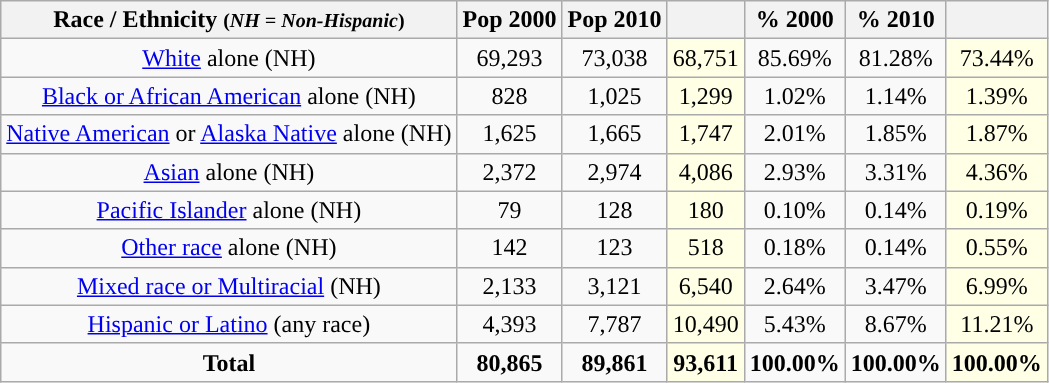<table class="wikitable" style="text-align:center;">
<tr>
<th>Race / Ethnicity <small>(<em>NH = Non-Hispanic</em>)</small></th>
<th>Pop 2000</th>
<th>Pop 2010</th>
<th></th>
<th>% 2000</th>
<th>% 2010</th>
<th></th>
</tr>
<tr>
<td><a href='#'>White</a> alone (NH)</td>
<td>69,293</td>
<td>73,038</td>
<td style='background: #ffffe6;'>68,751</td>
<td>85.69%</td>
<td>81.28%</td>
<td style='background: #ffffe6;'>73.44%</td>
</tr>
<tr>
<td><a href='#'>Black or African American</a> alone (NH)</td>
<td>828</td>
<td>1,025</td>
<td style='background: #ffffe6;'>1,299</td>
<td>1.02%</td>
<td>1.14%</td>
<td style='background: #ffffe6;'>1.39%</td>
</tr>
<tr>
<td><a href='#'>Native American</a> or <a href='#'>Alaska Native</a> alone (NH)</td>
<td>1,625</td>
<td>1,665</td>
<td style='background: #ffffe6;'>1,747</td>
<td>2.01%</td>
<td>1.85%</td>
<td style='background: #ffffe6;'>1.87%</td>
</tr>
<tr>
<td><a href='#'>Asian</a> alone (NH)</td>
<td>2,372</td>
<td>2,974</td>
<td style='background: #ffffe6;'>4,086</td>
<td>2.93%</td>
<td>3.31%</td>
<td style='background: #ffffe6;'>4.36%</td>
</tr>
<tr>
<td><a href='#'>Pacific Islander</a> alone (NH)</td>
<td>79</td>
<td>128</td>
<td style='background: #ffffe6;'>180</td>
<td>0.10%</td>
<td>0.14%</td>
<td style='background: #ffffe6;'>0.19%</td>
</tr>
<tr>
<td><a href='#'>Other race</a> alone (NH)</td>
<td>142</td>
<td>123</td>
<td style='background: #ffffe6;'>518</td>
<td>0.18%</td>
<td>0.14%</td>
<td style='background: #ffffe6;'>0.55%</td>
</tr>
<tr>
<td><a href='#'>Mixed race or Multiracial</a> (NH)</td>
<td>2,133</td>
<td>3,121</td>
<td style='background: #ffffe6;'>6,540</td>
<td>2.64%</td>
<td>3.47%</td>
<td style='background: #ffffe6;'>6.99%</td>
</tr>
<tr>
<td><a href='#'>Hispanic or Latino</a> (any race)</td>
<td>4,393</td>
<td>7,787</td>
<td style='background: #ffffe6;'>10,490</td>
<td>5.43%</td>
<td>8.67%</td>
<td style='background: #ffffe6;'>11.21%</td>
</tr>
<tr>
<td><strong>Total</strong></td>
<td><strong>80,865</strong></td>
<td><strong>89,861</strong></td>
<td style='background: #ffffe6;'><strong>93,611</strong></td>
<td><strong>100.00%</strong></td>
<td><strong>100.00%</strong></td>
<td style='background: #ffffe6;'><strong>100.00%</strong></td>
</tr>
</table>
